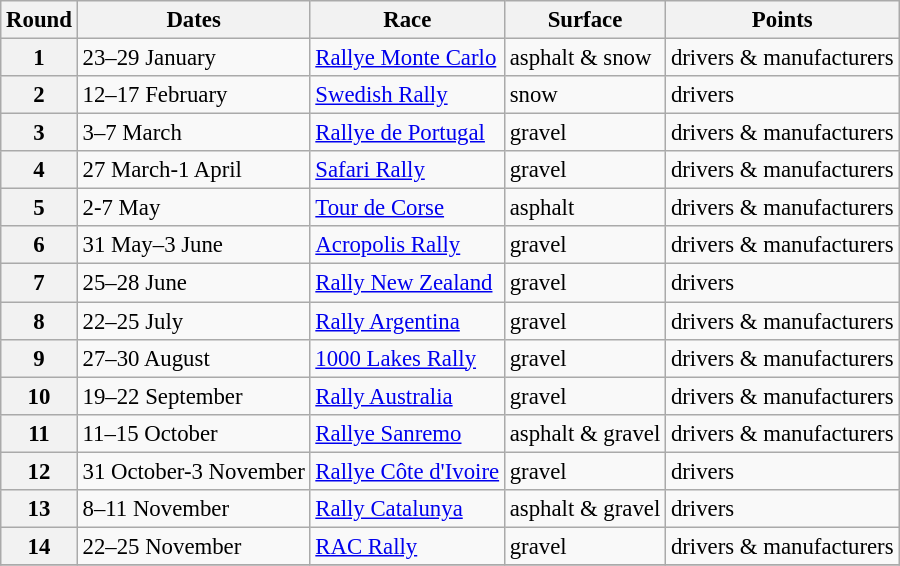<table class="wikitable" style="font-size: 95%;">
<tr>
<th>Round</th>
<th>Dates</th>
<th>Race</th>
<th>Surface</th>
<th>Points</th>
</tr>
<tr>
<th>1</th>
<td>23–29 January</td>
<td> <a href='#'>Rallye Monte Carlo</a></td>
<td>asphalt & snow</td>
<td>drivers & manufacturers</td>
</tr>
<tr>
<th>2</th>
<td>12–17 February</td>
<td> <a href='#'>Swedish Rally</a></td>
<td>snow</td>
<td>drivers</td>
</tr>
<tr>
<th>3</th>
<td>3–7 March</td>
<td> <a href='#'>Rallye de Portugal</a></td>
<td>gravel</td>
<td>drivers & manufacturers</td>
</tr>
<tr>
<th>4</th>
<td>27 March-1 April</td>
<td> <a href='#'>Safari Rally</a></td>
<td>gravel</td>
<td>drivers & manufacturers</td>
</tr>
<tr>
<th>5</th>
<td>2-7 May</td>
<td> <a href='#'>Tour de Corse</a></td>
<td>asphalt</td>
<td>drivers & manufacturers</td>
</tr>
<tr>
<th>6</th>
<td>31 May–3 June</td>
<td> <a href='#'>Acropolis Rally</a></td>
<td>gravel</td>
<td>drivers & manufacturers</td>
</tr>
<tr>
<th>7</th>
<td>25–28 June</td>
<td> <a href='#'>Rally New Zealand</a></td>
<td>gravel</td>
<td>drivers</td>
</tr>
<tr>
<th>8</th>
<td>22–25 July</td>
<td> <a href='#'>Rally Argentina</a></td>
<td>gravel</td>
<td>drivers & manufacturers</td>
</tr>
<tr>
<th>9</th>
<td>27–30 August</td>
<td> <a href='#'>1000 Lakes Rally</a></td>
<td>gravel</td>
<td>drivers & manufacturers</td>
</tr>
<tr>
<th>10</th>
<td>19–22 September</td>
<td> <a href='#'>Rally Australia</a></td>
<td>gravel</td>
<td>drivers & manufacturers</td>
</tr>
<tr>
<th>11</th>
<td>11–15 October</td>
<td> <a href='#'>Rallye Sanremo</a></td>
<td>asphalt & gravel</td>
<td>drivers & manufacturers</td>
</tr>
<tr>
<th>12</th>
<td>31 October-3 November</td>
<td> <a href='#'>Rallye Côte d'Ivoire</a></td>
<td>gravel</td>
<td>drivers</td>
</tr>
<tr>
<th>13</th>
<td>8–11 November</td>
<td> <a href='#'>Rally Catalunya</a></td>
<td>asphalt & gravel</td>
<td>drivers</td>
</tr>
<tr>
<th>14</th>
<td>22–25 November</td>
<td> <a href='#'>RAC Rally</a></td>
<td>gravel</td>
<td>drivers & manufacturers</td>
</tr>
<tr>
</tr>
</table>
